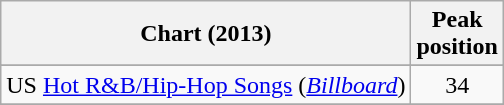<table class="wikitable sortable plainrowheaders">
<tr>
<th scope="col">Chart (2013)</th>
<th scope="col">Peak<br>position</th>
</tr>
<tr>
</tr>
<tr>
<td align="left">US <a href='#'>Hot R&B/Hip-Hop Songs</a> (<em><a href='#'>Billboard</a></em>)</td>
<td align="center">34</td>
</tr>
<tr>
</tr>
</table>
